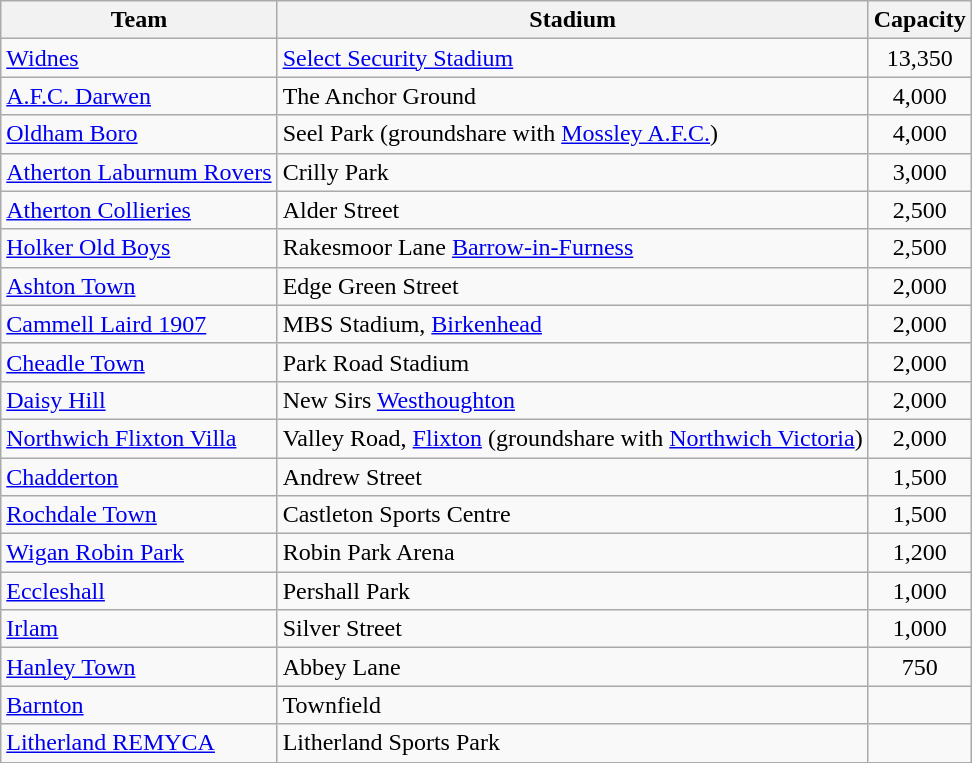<table class="wikitable sortable">
<tr>
<th>Team</th>
<th>Stadium</th>
<th>Capacity</th>
</tr>
<tr>
<td><a href='#'>Widnes</a></td>
<td><a href='#'>Select Security Stadium</a></td>
<td style="text-align:center;">13,350</td>
</tr>
<tr>
<td><a href='#'>A.F.C. Darwen</a></td>
<td>The Anchor Ground</td>
<td style="text-align:center;">4,000</td>
</tr>
<tr>
<td><a href='#'>Oldham Boro</a></td>
<td>Seel Park (groundshare with <a href='#'>Mossley A.F.C.</a>)</td>
<td style="text-align:center;">4,000</td>
</tr>
<tr>
<td><a href='#'>Atherton Laburnum Rovers</a></td>
<td>Crilly Park</td>
<td style="text-align:center;">3,000</td>
</tr>
<tr>
<td><a href='#'>Atherton Collieries</a></td>
<td>Alder Street</td>
<td style="text-align:center;">2,500</td>
</tr>
<tr>
<td><a href='#'>Holker Old Boys</a></td>
<td>Rakesmoor Lane <a href='#'>Barrow-in-Furness</a></td>
<td style="text-align:center;">2,500</td>
</tr>
<tr>
<td><a href='#'>Ashton Town</a></td>
<td>Edge Green Street</td>
<td style="text-align:center;">2,000</td>
</tr>
<tr>
<td><a href='#'>Cammell Laird 1907</a></td>
<td>MBS Stadium, <a href='#'>Birkenhead</a></td>
<td style="text-align:center;">2,000</td>
</tr>
<tr>
<td><a href='#'>Cheadle Town</a></td>
<td>Park Road Stadium</td>
<td style="text-align:center;">2,000</td>
</tr>
<tr>
<td><a href='#'>Daisy Hill</a></td>
<td>New Sirs <a href='#'>Westhoughton</a></td>
<td style="text-align:center;">2,000</td>
</tr>
<tr>
<td><a href='#'>Northwich Flixton Villa</a></td>
<td>Valley Road, <a href='#'>Flixton</a> (groundshare with <a href='#'>Northwich Victoria</a>)</td>
<td style="text-align:center;">2,000</td>
</tr>
<tr>
<td><a href='#'>Chadderton</a></td>
<td>Andrew Street</td>
<td style="text-align:center;">1,500</td>
</tr>
<tr>
<td><a href='#'>Rochdale Town</a></td>
<td>Castleton Sports Centre</td>
<td style="text-align:center;">1,500</td>
</tr>
<tr>
<td><a href='#'>Wigan Robin Park</a></td>
<td>Robin Park Arena</td>
<td style="text-align:center;">1,200</td>
</tr>
<tr>
<td><a href='#'>Eccleshall</a></td>
<td>Pershall Park</td>
<td style="text-align:center;">1,000</td>
</tr>
<tr>
<td><a href='#'>Irlam</a></td>
<td>Silver Street</td>
<td style="text-align:center;">1,000</td>
</tr>
<tr>
<td><a href='#'>Hanley Town</a></td>
<td>Abbey Lane</td>
<td style="text-align:center;">750</td>
</tr>
<tr>
<td><a href='#'>Barnton</a></td>
<td>Townfield</td>
<td style="text-align:center;"></td>
</tr>
<tr>
<td><a href='#'>Litherland REMYCA</a></td>
<td>Litherland Sports Park</td>
<td style="text-align:center;"></td>
</tr>
</table>
